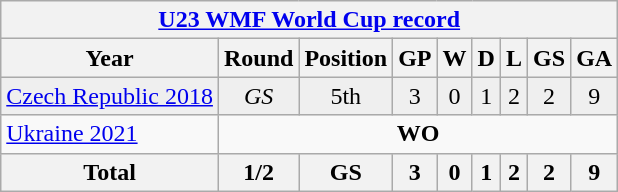<table class="wikitable" style="text-align: center;">
<tr>
<th colspan=9><a href='#'>U23 WMF World Cup record</a></th>
</tr>
<tr>
<th>Year</th>
<th>Round</th>
<th>Position</th>
<th>GP</th>
<th>W</th>
<th>D</th>
<th>L</th>
<th>GS</th>
<th>GA</th>
</tr>
<tr bgcolor="efefef">
<td align=left> <a href='#'>Czech Republic 2018</a></td>
<td><em>GS</em></td>
<td>5th</td>
<td>3</td>
<td>0</td>
<td>1</td>
<td>2</td>
<td>2</td>
<td>9</td>
</tr>
<tr>
<td align=left><a href='#'>Ukraine 2021</a></td>
<td colspan=9 align=center><strong>WO</strong></td>
</tr>
<tr>
<th>Total</th>
<th>1/2</th>
<th>GS</th>
<th>3</th>
<th>0</th>
<th>1</th>
<th>2</th>
<th>2</th>
<th>9</th>
</tr>
</table>
